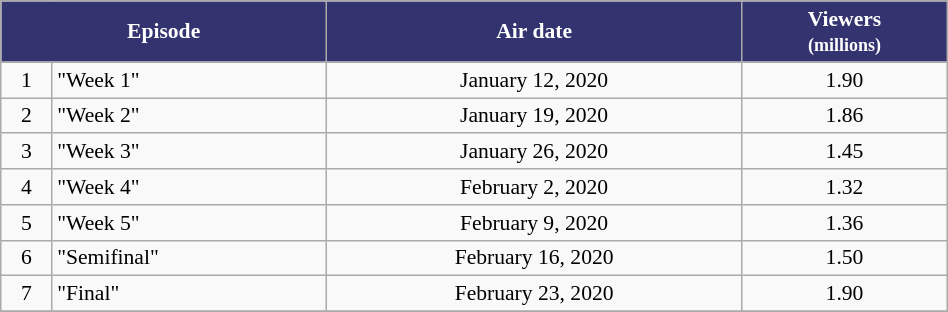<table class="wikitable" style="text-align:center; font-size:90%; width: 50%">
<tr>
<th style="background:#33336F; color:white;" colspan="2">Episode</th>
<th style="background:#33336F; color:white;">Air date</th>
<th style="background:#33336F; color:white;">Viewers<br><small>(millions)</small></th>
</tr>
<tr>
<td>1</td>
<td style="text-align:left;">"Week 1"</td>
<td>January 12, 2020</td>
<td>1.90</td>
</tr>
<tr>
<td>2</td>
<td style="text-align:left;">"Week 2"</td>
<td>January 19, 2020</td>
<td>1.86</td>
</tr>
<tr>
<td>3</td>
<td style="text-align:left;">"Week 3"</td>
<td>January 26, 2020</td>
<td>1.45</td>
</tr>
<tr>
<td>4</td>
<td style="text-align:left;">"Week 4"</td>
<td>February 2, 2020</td>
<td>1.32</td>
</tr>
<tr>
<td>5</td>
<td style="text-align:left;">"Week 5"</td>
<td>February 9, 2020</td>
<td>1.36</td>
</tr>
<tr>
<td>6</td>
<td style="text-align:left;">"Semifinal"</td>
<td>February 16, 2020</td>
<td>1.50</td>
</tr>
<tr>
<td>7</td>
<td style="text-align:left;">"Final"</td>
<td>February 23, 2020</td>
<td>1.90</td>
</tr>
<tr>
</tr>
</table>
